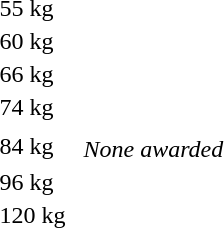<table>
<tr>
<td rowspan=2>55 kg<br></td>
<td rowspan=2></td>
<td rowspan=2></td>
<td></td>
</tr>
<tr>
<td></td>
</tr>
<tr>
<td rowspan=2>60 kg<br></td>
<td rowspan=2></td>
<td rowspan=2></td>
<td></td>
</tr>
<tr>
<td></td>
</tr>
<tr>
<td rowspan=2>66 kg<br></td>
<td rowspan=2></td>
<td rowspan=2></td>
<td></td>
</tr>
<tr>
<td></td>
</tr>
<tr>
<td rowspan=2>74 kg<br></td>
<td rowspan=2></td>
<td rowspan=2></td>
<td></td>
</tr>
<tr>
<td></td>
</tr>
<tr>
</tr>
<tr>
<td rowspan=2>84 kg<br></td>
<td rowspan=2></td>
<td rowspan=2></td>
<td></td>
</tr>
<tr>
<td><em>None awarded</em></td>
</tr>
<tr>
<td rowspan=2>96 kg<br></td>
<td rowspan=2></td>
<td rowspan=2></td>
<td></td>
</tr>
<tr>
<td></td>
</tr>
<tr>
<td rowspan=2>120 kg<br></td>
<td rowspan=2></td>
<td rowspan=2></td>
<td></td>
</tr>
<tr>
<td></td>
</tr>
</table>
